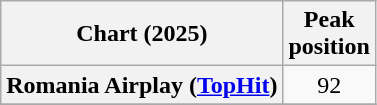<table class="wikitable plainrowheaders" style="text-align:center">
<tr>
<th scope="col">Chart (2025)</th>
<th scope="col">Peak<br>position</th>
</tr>
<tr>
<th scope="row">Romania Airplay (<a href='#'>TopHit</a>)</th>
<td>92</td>
</tr>
<tr>
</tr>
</table>
